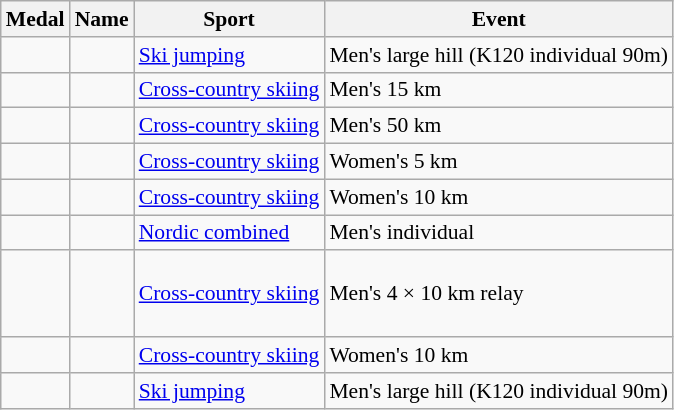<table class="wikitable sortable" style="font-size:90%">
<tr>
<th>Medal</th>
<th>Name</th>
<th>Sport</th>
<th>Event</th>
</tr>
<tr>
<td></td>
<td></td>
<td><a href='#'>Ski jumping</a></td>
<td>Men's large hill (K120 individual 90m)</td>
</tr>
<tr>
<td></td>
<td></td>
<td><a href='#'>Cross-country skiing</a></td>
<td>Men's 15 km</td>
</tr>
<tr>
<td></td>
<td></td>
<td><a href='#'>Cross-country skiing</a></td>
<td>Men's 50 km</td>
</tr>
<tr>
<td></td>
<td></td>
<td><a href='#'>Cross-country skiing</a></td>
<td>Women's 5 km</td>
</tr>
<tr>
<td></td>
<td></td>
<td><a href='#'>Cross-country skiing</a></td>
<td>Women's 10 km</td>
</tr>
<tr>
<td></td>
<td></td>
<td><a href='#'>Nordic combined</a></td>
<td>Men's individual</td>
</tr>
<tr>
<td></td>
<td> <br>  <br>  <br> </td>
<td><a href='#'>Cross-country skiing</a></td>
<td>Men's 4 × 10 km relay</td>
</tr>
<tr>
<td></td>
<td></td>
<td><a href='#'>Cross-country skiing</a></td>
<td>Women's 10 km</td>
</tr>
<tr>
<td></td>
<td></td>
<td><a href='#'>Ski jumping</a></td>
<td>Men's large hill (K120 individual 90m)</td>
</tr>
</table>
